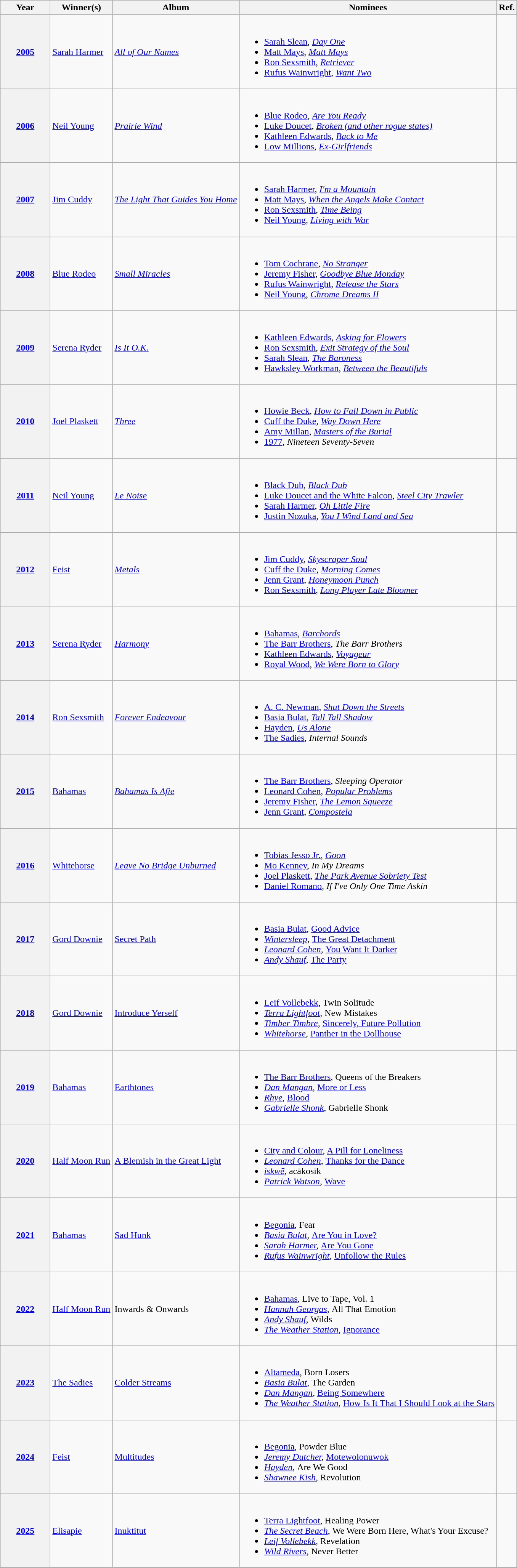<table class="wikitable sortable">
<tr>
<th scope="col" style="width:5em;">Year</th>
<th scope="col">Winner(s)</th>
<th scope="col">Album</th>
<th scope="col" class="unsortable">Nominees</th>
<th scope="col" class="unsortable">Ref.</th>
</tr>
<tr>
<th scope="row"><a href='#'>2005</a></th>
<td><a href='#'>Sarah Harmer</a></td>
<td><em><a href='#'>All of Our Names</a></em></td>
<td><br><ul><li><a href='#'>Sarah Slean</a>, <em><a href='#'>Day One</a></em></li><li><a href='#'>Matt Mays</a>, <em><a href='#'>Matt Mays</a></em></li><li><a href='#'>Ron Sexsmith</a>, <em><a href='#'>Retriever</a></em></li><li><a href='#'>Rufus Wainwright</a>, <em><a href='#'>Want Two</a></em></li></ul></td>
<td></td>
</tr>
<tr>
<th scope="row"><a href='#'>2006</a></th>
<td><a href='#'>Neil Young</a></td>
<td><em><a href='#'>Prairie Wind</a></em></td>
<td><br><ul><li><a href='#'>Blue Rodeo</a>, <em><a href='#'>Are You Ready</a></em></li><li><a href='#'>Luke Doucet</a>, <em><a href='#'>Broken (and other rogue states)</a></em></li><li><a href='#'>Kathleen Edwards</a>, <em><a href='#'>Back to Me</a></em></li><li><a href='#'>Low Millions</a>, <em><a href='#'>Ex-Girlfriends</a></em></li></ul></td>
<td></td>
</tr>
<tr>
<th scope="row"><a href='#'>2007</a></th>
<td><a href='#'>Jim Cuddy</a></td>
<td><em><a href='#'>The Light That Guides You Home</a></em></td>
<td><br><ul><li><a href='#'>Sarah Harmer</a>, <em><a href='#'>I'm a Mountain</a></em></li><li><a href='#'>Matt Mays</a>, <em><a href='#'>When the Angels Make Contact</a></em></li><li><a href='#'>Ron Sexsmith</a>, <em><a href='#'>Time Being</a></em></li><li><a href='#'>Neil Young</a>, <em><a href='#'>Living with War</a></em></li></ul></td>
<td></td>
</tr>
<tr>
<th scope="row"><a href='#'>2008</a></th>
<td><a href='#'>Blue Rodeo</a></td>
<td><em><a href='#'>Small Miracles</a></em></td>
<td><br><ul><li><a href='#'>Tom Cochrane</a>, <em><a href='#'>No Stranger</a></em></li><li><a href='#'>Jeremy Fisher</a>, <em><a href='#'>Goodbye Blue Monday</a></em></li><li><a href='#'>Rufus Wainwright</a>, <em><a href='#'>Release the Stars</a></em></li><li><a href='#'>Neil Young</a>, <em><a href='#'>Chrome Dreams II</a></em></li></ul></td>
<td></td>
</tr>
<tr>
<th scope="row"><a href='#'>2009</a></th>
<td><a href='#'>Serena Ryder</a></td>
<td><em><a href='#'>Is It O.K.</a></em></td>
<td><br><ul><li><a href='#'>Kathleen Edwards</a>, <em><a href='#'>Asking for Flowers</a></em></li><li><a href='#'>Ron Sexsmith</a>, <em><a href='#'>Exit Strategy of the Soul</a></em></li><li><a href='#'>Sarah Slean</a>, <em><a href='#'>The Baroness</a></em></li><li><a href='#'>Hawksley Workman</a>, <em><a href='#'>Between the Beautifuls</a></em></li></ul></td>
<td></td>
</tr>
<tr>
<th scope="row"><a href='#'>2010</a></th>
<td><a href='#'>Joel Plaskett</a></td>
<td><em><a href='#'>Three</a></em></td>
<td><br><ul><li><a href='#'>Howie Beck</a>, <em><a href='#'>How to Fall Down in Public</a></em></li><li><a href='#'>Cuff the Duke</a>, <em><a href='#'>Way Down Here</a></em></li><li><a href='#'>Amy Millan</a>, <em><a href='#'>Masters of the Burial</a></em></li><li><a href='#'>1977</a>, <em>Nineteen Seventy-Seven</em></li></ul></td>
<td></td>
</tr>
<tr>
<th scope="row"><a href='#'>2011</a></th>
<td><a href='#'>Neil Young</a></td>
<td><em><a href='#'>Le Noise</a></em></td>
<td><br><ul><li><a href='#'>Black Dub</a>, <em><a href='#'>Black Dub</a></em></li><li><a href='#'>Luke Doucet and the White Falcon</a>, <em><a href='#'>Steel City Trawler</a></em></li><li><a href='#'>Sarah Harmer</a>, <em><a href='#'>Oh Little Fire</a></em></li><li><a href='#'>Justin Nozuka</a>, <em><a href='#'>You I Wind Land and Sea</a></em></li></ul></td>
<td></td>
</tr>
<tr>
<th scope="row"><a href='#'>2012</a></th>
<td><a href='#'>Feist</a></td>
<td><em><a href='#'>Metals</a></em></td>
<td><br><ul><li><a href='#'>Jim Cuddy</a>, <em><a href='#'>Skyscraper Soul</a></em></li><li><a href='#'>Cuff the Duke</a>, <em><a href='#'>Morning Comes</a></em></li><li><a href='#'>Jenn Grant</a>, <em><a href='#'>Honeymoon Punch</a></em></li><li><a href='#'>Ron Sexsmith</a>, <em><a href='#'>Long Player Late Bloomer</a></em></li></ul></td>
<td></td>
</tr>
<tr>
<th scope="row"><a href='#'>2013</a></th>
<td><a href='#'>Serena Ryder</a></td>
<td><em><a href='#'>Harmony</a></em></td>
<td><br><ul><li><a href='#'>Bahamas</a>, <em><a href='#'>Barchords</a></em></li><li><a href='#'>The Barr Brothers</a>, <em>The Barr Brothers</em></li><li><a href='#'>Kathleen Edwards</a>, <em><a href='#'>Voyageur</a></em></li><li><a href='#'>Royal Wood</a>, <em><a href='#'>We Were Born to Glory</a></em></li></ul></td>
<td></td>
</tr>
<tr>
<th scope="row"><a href='#'>2014</a></th>
<td><a href='#'>Ron Sexsmith</a></td>
<td><em><a href='#'>Forever Endeavour</a></em></td>
<td><br><ul><li><a href='#'>A. C. Newman</a>, <em><a href='#'>Shut Down the Streets</a></em></li><li><a href='#'>Basia Bulat</a>, <em><a href='#'>Tall Tall Shadow</a></em></li><li><a href='#'>Hayden</a>, <em><a href='#'>Us Alone</a></em></li><li><a href='#'>The Sadies</a>, <em>Internal Sounds</em></li></ul></td>
<td></td>
</tr>
<tr>
<th scope="row"><a href='#'>2015</a></th>
<td><a href='#'>Bahamas</a></td>
<td><em><a href='#'>Bahamas Is Afie</a></em></td>
<td><br><ul><li><a href='#'>The Barr Brothers</a>, <em>Sleeping Operator</em></li><li><a href='#'>Leonard Cohen</a>, <em><a href='#'>Popular Problems</a></em></li><li><a href='#'>Jeremy Fisher</a>, <em><a href='#'>The Lemon Squeeze</a></em></li><li><a href='#'>Jenn Grant</a>, <em><a href='#'>Compostela</a></em></li></ul></td>
<td></td>
</tr>
<tr>
<th scope="row"><a href='#'>2016</a></th>
<td><a href='#'>Whitehorse</a></td>
<td><em><a href='#'>Leave No Bridge Unburned</a></em></td>
<td><br><ul><li><a href='#'>Tobias Jesso Jr.</a>, <em><a href='#'>Goon</a></em></li><li><a href='#'>Mo Kenney</a>, <em>In My Dreams</em></li><li><a href='#'>Joel Plaskett</a>, <em><a href='#'>The Park Avenue Sobriety Test</a></em></li><li><a href='#'>Daniel Romano</a>, <em>If I've Only One Time Askin<strong></li></ul></td>
<td></td>
</tr>
<tr>
<th scope="row"><a href='#'>2017</a></th>
<td><a href='#'>Gord Downie</a></td>
<td></em><a href='#'>Secret Path</a><em></td>
<td><br><ul><li><a href='#'>Basia Bulat</a>, </em><a href='#'>Good Advice</a><em></li><li><a href='#'>Wintersleep</a>, </em><a href='#'>The Great Detachment</a><em></li><li><a href='#'>Leonard Cohen</a>, </em><a href='#'>You Want It Darker</a><em></li><li><a href='#'>Andy Shauf</a>, </em><a href='#'>The Party</a><em></li></ul></td>
<td></td>
</tr>
<tr>
<th scope="row"><a href='#'>2018</a></th>
<td><a href='#'>Gord Downie</a></td>
<td></em><a href='#'>Introduce Yerself</a><em></td>
<td><br><ul><li><a href='#'>Leif Vollebekk</a>, </em>Twin Solitude<em></li><li><a href='#'>Terra Lightfoot</a>, </em>New Mistakes<em></li><li><a href='#'>Timber Timbre</a>, </em><a href='#'>Sincerely, Future Pollution</a><em></li><li><a href='#'>Whitehorse</a>, </em><a href='#'>Panther in the Dollhouse</a><em></li></ul></td>
<td align="center"></td>
</tr>
<tr>
<th scope="row"><a href='#'>2019</a></th>
<td><a href='#'>Bahamas</a></td>
<td></em><a href='#'>Earthtones</a><em></td>
<td><br><ul><li><a href='#'>The Barr Brothers</a>, </em>Queens of the Breakers<em></li><li><a href='#'>Dan Mangan</a>, </em><a href='#'>More or Less</a><em></li><li><a href='#'>Rhye</a>, </em><a href='#'>Blood</a><em></li><li><a href='#'>Gabrielle Shonk</a>, </em>Gabrielle Shonk<em></li></ul></td>
<td align="center"></td>
</tr>
<tr>
<th scope="row"><a href='#'>2020</a></th>
<td><a href='#'>Half Moon Run</a></td>
<td></em><a href='#'>A Blemish in the Great Light</a><em></td>
<td><br><ul><li><a href='#'>City and Colour</a>, </em><a href='#'>A Pill for Loneliness</a><em></li><li><a href='#'>Leonard Cohen</a>, </em><a href='#'>Thanks for the Dance</a><em></li><li><a href='#'>iskwē</a>, </em>acākosīk<em></li><li><a href='#'>Patrick Watson</a>, </em><a href='#'>Wave</a><em></li></ul></td>
<td align="center"></td>
</tr>
<tr>
<th style="text-align:center;" scope="row"><a href='#'>2021</a></th>
<td><a href='#'>Bahamas</a></td>
<td></em><a href='#'>Sad Hunk</a><em></td>
<td><br><ul><li><a href='#'>Begonia</a>, </em>Fear<em></li><li><a href='#'>Basia Bulat</a>, </em><a href='#'>Are You in Love?</a><em></li><li><a href='#'>Sarah Harmer</a>, </em><a href='#'>Are You Gone</a><em></li><li><a href='#'>Rufus Wainwright</a>, </em><a href='#'>Unfollow the Rules</a><em></li></ul></td>
<td align="center"></td>
</tr>
<tr>
<th style="text-align:center;" scope="row"><a href='#'>2022</a></th>
<td><a href='#'>Half Moon Run</a></td>
<td></em>Inwards & Onwards<em></td>
<td><br><ul><li><a href='#'>Bahamas</a>, </em>Live to Tape, Vol. 1<em></li><li><a href='#'>Hannah Georgas</a>, </em>All That Emotion<em></li><li><a href='#'>Andy Shauf</a>, </em>Wilds<em></li><li><a href='#'>The Weather Station</a>, </em><a href='#'>Ignorance</a><em></li></ul></td>
<td align="center"></td>
</tr>
<tr>
<th scope="row"><a href='#'>2023</a></th>
<td><a href='#'>The Sadies</a></td>
<td></em><a href='#'>Colder Streams</a><em></td>
<td><br><ul><li><a href='#'>Altameda</a>, </em>Born Losers<em></li><li><a href='#'>Basia Bulat</a>, </em>The Garden<em></li><li><a href='#'>Dan Mangan</a>, </em><a href='#'>Being Somewhere</a><em></li><li><a href='#'>The Weather Station</a>, </em><a href='#'>How Is It That I Should Look at the Stars</a><em></li></ul></td>
<td align="center"></td>
</tr>
<tr>
<th scope="row"><a href='#'>2024</a></th>
<td><a href='#'>Feist</a></td>
<td></em><a href='#'>Multitudes</a><em></td>
<td><br><ul><li><a href='#'>Begonia</a>, </em>Powder Blue<em></li><li><a href='#'>Jeremy Dutcher</a>, </em><a href='#'>Motewolonuwok</a><em></li><li><a href='#'>Hayden</a>, </em>Are We Good<em></li><li><a href='#'>Shawnee Kish</a>, </em>Revolution<em></li></ul></td>
<td align="center"></td>
</tr>
<tr>
<th scope="row"><a href='#'>2025</a></th>
<td><a href='#'>Elisapie</a></td>
<td></em><a href='#'>Inuktitut</a><em></td>
<td><br><ul><li><a href='#'>Terra Lightfoot</a>, </em>Healing Power<em></li><li><a href='#'>The Secret Beach</a>, </em>We Were Born Here, What's Your Excuse?<em></li><li><a href='#'>Leif Vollebekk</a>, </em>Revelation<em></li><li><a href='#'>Wild Rivers</a>, </em>Never Better<em></li></ul></td>
<td align="center"></td>
</tr>
</table>
